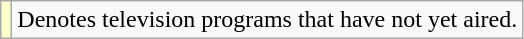<table class="wikitable">
<tr>
<td style="background:#FFFFCC;"></td>
<td>Denotes television programs that have not yet aired.</td>
</tr>
</table>
